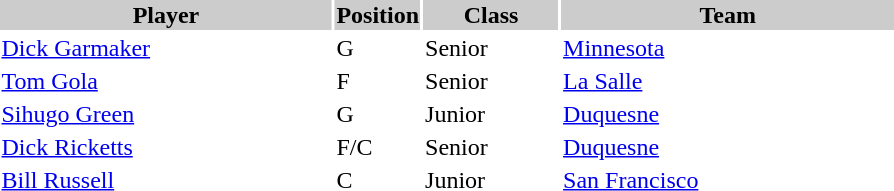<table style="width:600px" "border:'1' 'solid' 'gray'">
<tr>
<th bgcolor="#CCCCCC" style="width:40%">Player</th>
<th bgcolor="#CCCCCC" style="width:4%">Position</th>
<th bgcolor="#CCCCCC" style="width:16%">Class</th>
<th bgcolor="#CCCCCC" style="width:40%">Team</th>
</tr>
<tr>
<td><a href='#'>Dick Garmaker</a></td>
<td>G</td>
<td>Senior</td>
<td><a href='#'>Minnesota</a></td>
</tr>
<tr>
<td><a href='#'>Tom Gola</a></td>
<td>F</td>
<td>Senior</td>
<td><a href='#'>La Salle</a></td>
</tr>
<tr>
<td><a href='#'>Sihugo Green</a></td>
<td>G</td>
<td>Junior</td>
<td><a href='#'>Duquesne</a></td>
</tr>
<tr>
<td><a href='#'>Dick Ricketts</a></td>
<td>F/C</td>
<td>Senior</td>
<td><a href='#'>Duquesne</a></td>
</tr>
<tr>
<td><a href='#'>Bill Russell</a></td>
<td>C</td>
<td>Junior</td>
<td><a href='#'>San Francisco</a></td>
</tr>
</table>
